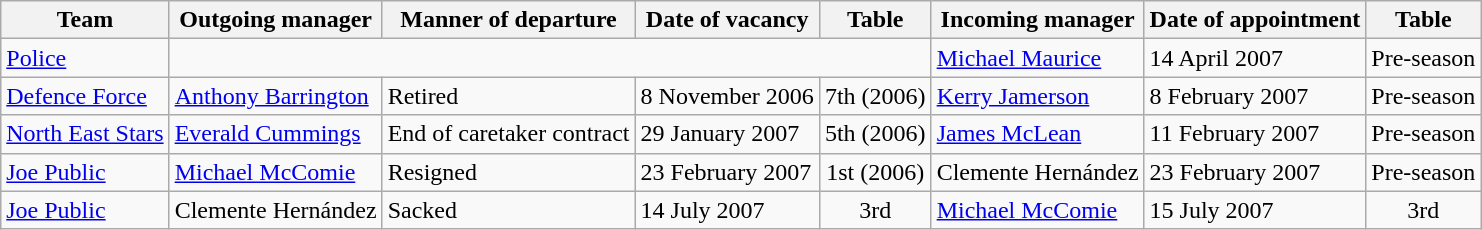<table class="wikitable">
<tr>
<th>Team</th>
<th>Outgoing manager</th>
<th>Manner of departure</th>
<th>Date of vacancy</th>
<th>Table</th>
<th>Incoming manager</th>
<th>Date of appointment</th>
<th>Table</th>
</tr>
<tr>
<td><a href='#'>Police</a></td>
<td colspan=4></td>
<td> <a href='#'>Michael Maurice</a></td>
<td>14 April 2007</td>
<td>Pre-season</td>
</tr>
<tr>
<td><a href='#'>Defence Force</a></td>
<td> <a href='#'>Anthony Barrington</a></td>
<td>Retired</td>
<td>8 November 2006</td>
<td align=center>7th (2006)</td>
<td> <a href='#'>Kerry Jamerson</a></td>
<td>8 February 2007</td>
<td>Pre-season</td>
</tr>
<tr>
<td><a href='#'>North East Stars</a></td>
<td> <a href='#'>Everald Cummings</a></td>
<td>End of caretaker contract</td>
<td>29 January 2007</td>
<td align=center>5th (2006)</td>
<td> <a href='#'>James McLean</a></td>
<td>11 February 2007</td>
<td>Pre-season</td>
</tr>
<tr>
<td><a href='#'>Joe Public</a></td>
<td> <a href='#'>Michael McComie</a></td>
<td>Resigned</td>
<td>23 February 2007</td>
<td align=center>1st (2006)</td>
<td> Clemente Hernández</td>
<td>23 February 2007</td>
<td>Pre-season</td>
</tr>
<tr>
<td><a href='#'>Joe Public</a></td>
<td> Clemente Hernández</td>
<td>Sacked</td>
<td>14 July 2007</td>
<td align=center>3rd</td>
<td> <a href='#'>Michael McComie</a></td>
<td>15 July 2007</td>
<td align=center>3rd</td>
</tr>
</table>
